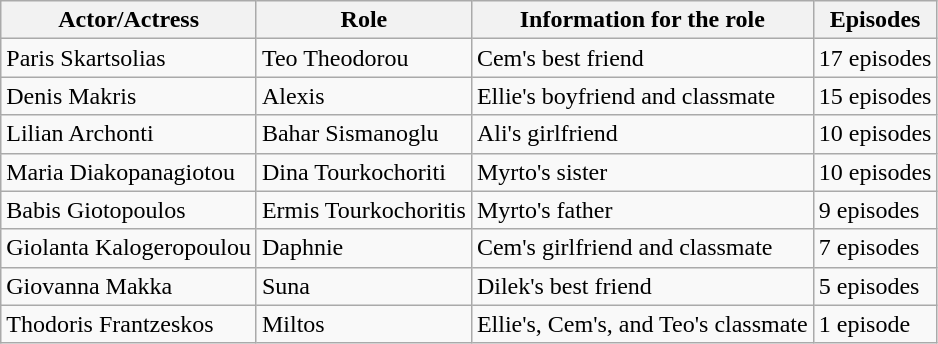<table class="wikitable">
<tr>
<th>Actor/Actress</th>
<th>Role</th>
<th>Information for the role</th>
<th>Episodes</th>
</tr>
<tr>
<td>Paris Skartsolias</td>
<td>Teo Theodorou</td>
<td>Cem's best friend</td>
<td>17 episodes</td>
</tr>
<tr>
<td>Denis Makris</td>
<td>Alexis</td>
<td>Ellie's boyfriend and classmate</td>
<td>15 episodes</td>
</tr>
<tr>
<td>Lilian Archonti</td>
<td>Bahar Sismanoglu</td>
<td>Ali's girlfriend</td>
<td>10 episodes</td>
</tr>
<tr>
<td>Maria Diakopanagiotou</td>
<td>Dina Tourkochoriti</td>
<td>Myrto's sister</td>
<td>10 episodes</td>
</tr>
<tr>
<td>Babis Giotopoulos</td>
<td>Ermis Tourkochoritis</td>
<td>Myrto's father</td>
<td>9 episodes</td>
</tr>
<tr>
<td>Giolanta Kalogeropoulou</td>
<td>Daphnie</td>
<td>Cem's girlfriend and classmate</td>
<td>7 episodes</td>
</tr>
<tr>
<td>Giovanna Makka</td>
<td>Suna</td>
<td>Dilek's best friend</td>
<td>5 episodes</td>
</tr>
<tr>
<td>Thodoris Frantzeskos</td>
<td>Miltos</td>
<td>Ellie's, Cem's, and Teo's classmate</td>
<td>1 episode</td>
</tr>
</table>
